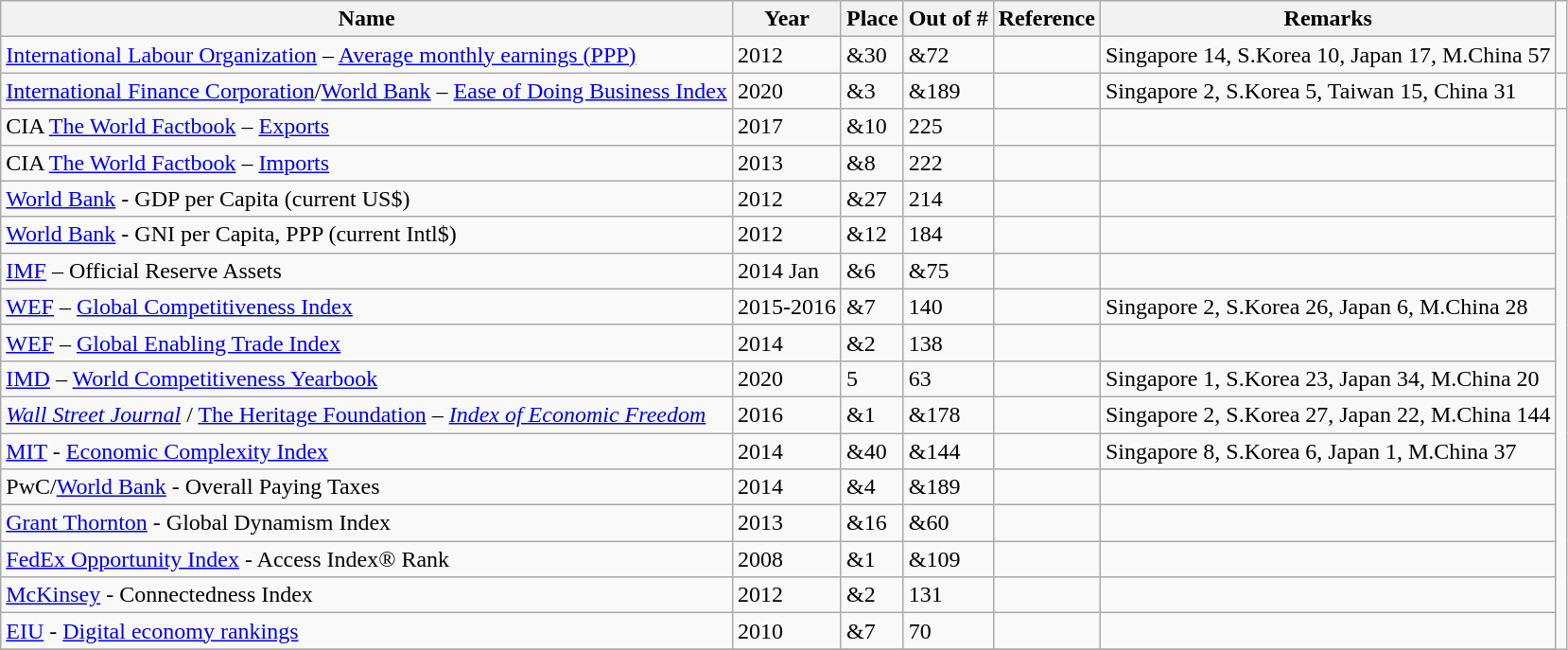<table class="wikitable sortable" style="text-align:left">
<tr>
<th>Name</th>
<th>Year</th>
<th>Place</th>
<th>Out of #</th>
<th>Reference</th>
<th>Remarks</th>
</tr>
<tr>
<td><a href='#'>International Labour Organization</a> – <a href='#'>Average monthly earnings (PPP)</a></td>
<td>2012</td>
<td><span>&</span>30</td>
<td><span>&</span>72</td>
<td> </td>
<td>Singapore 14, S.Korea 10, Japan 17, M.China 57</td>
</tr>
<tr>
<td><a href='#'>International Finance Corporation</a>/<a href='#'>World Bank</a> – <a href='#'>Ease of Doing Business Index</a></td>
<td>2020</td>
<td><span>&</span>3</td>
<td><span>&</span>189</td>
<td></td>
<td>Singapore 2, S.Korea 5, Taiwan 15, China 31</td>
<td></td>
</tr>
<tr>
<td>CIA <a href='#'>The World Factbook</a> – <a href='#'>Exports</a></td>
<td>2017</td>
<td><span>&</span>10</td>
<td>225</td>
<td></td>
<td></td>
</tr>
<tr>
<td>CIA <a href='#'>The World Factbook</a> – <a href='#'>Imports</a></td>
<td>2013</td>
<td><span>&</span>8</td>
<td>222</td>
<td></td>
<td></td>
</tr>
<tr>
<td><a href='#'>World Bank</a> - GDP per Capita (current US$)</td>
<td>2012</td>
<td><span>&</span>27</td>
<td>214</td>
<td></td>
<td></td>
</tr>
<tr>
<td><a href='#'>World Bank</a> - GNI per Capita, PPP (current Intl$)</td>
<td>2012</td>
<td><span>&</span>12</td>
<td>184</td>
<td></td>
<td></td>
</tr>
<tr>
<td><a href='#'>IMF</a> – Official Reserve Assets</td>
<td>2014 Jan</td>
<td><span>&</span>6</td>
<td><span>&</span>75</td>
<td></td>
<td></td>
</tr>
<tr>
<td><a href='#'>WEF</a> – <a href='#'>Global Competitiveness Index</a></td>
<td>2015-2016</td>
<td><span>&</span>7</td>
<td>140</td>
<td></td>
<td>Singapore 2, S.Korea 26, Japan 6, M.China 28</td>
</tr>
<tr>
<td><a href='#'>WEF</a> – <a href='#'>Global Enabling Trade Index</a></td>
<td>2014</td>
<td><span>&</span>2</td>
<td>138</td>
<td></td>
<td></td>
</tr>
<tr>
<td><a href='#'>IMD</a> – <a href='#'>World Competitiveness Yearbook</a></td>
<td>2020</td>
<td>5</td>
<td>63</td>
<td></td>
<td>Singapore 1, S.Korea 23, Japan 34, M.China 20</td>
</tr>
<tr>
<td><em><a href='#'>Wall Street Journal</a></em> / <a href='#'>The Heritage Foundation</a> – <em><a href='#'>Index of Economic Freedom</a></em></td>
<td>2016</td>
<td><span>&</span>1</td>
<td><span>&</span>178</td>
<td></td>
<td>Singapore 2, S.Korea 27, Japan 22, M.China 144</td>
</tr>
<tr>
<td><a href='#'>MIT</a> - <a href='#'>Economic Complexity Index</a></td>
<td>2014</td>
<td><span>&</span>40</td>
<td><span>&</span>144</td>
<td></td>
<td>Singapore 8, S.Korea 6, Japan 1, M.China 37</td>
</tr>
<tr>
<td>PwC/<a href='#'>World Bank</a> - Overall Paying Taxes</td>
<td>2014</td>
<td><span>&</span>4</td>
<td><span>&</span>189</td>
<td></td>
<td></td>
</tr>
<tr>
<td><a href='#'>Grant Thornton</a> - Global Dynamism Index</td>
<td>2013</td>
<td><span>&</span>16</td>
<td><span>&</span>60</td>
<td></td>
<td></td>
</tr>
<tr>
<td><a href='#'>FedEx Opportunity Index</a> - Access Index® Rank</td>
<td>2008</td>
<td><span>&</span>1</td>
<td><span>&</span>109</td>
<td></td>
<td></td>
</tr>
<tr>
<td><a href='#'>McKinsey</a> - Connectedness Index</td>
<td>2012</td>
<td><span>&</span>2</td>
<td>131</td>
<td> </td>
<td></td>
</tr>
<tr>
<td><a href='#'>EIU</a> - <a href='#'>Digital economy rankings</a></td>
<td>2010</td>
<td><span>&</span>7</td>
<td>70</td>
<td></td>
<td></td>
</tr>
<tr>
</tr>
</table>
